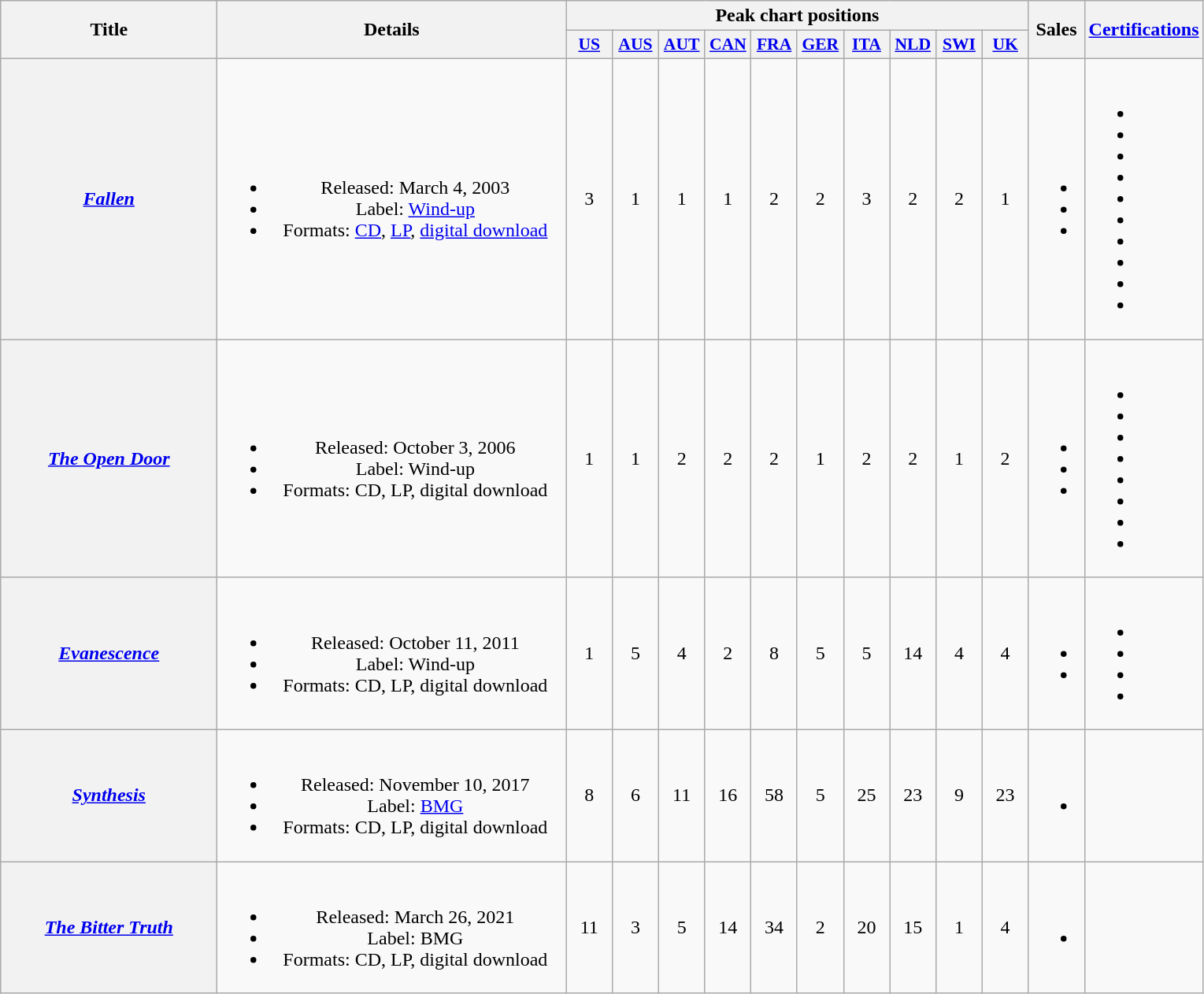<table class="wikitable plainrowheaders" style="text-align:center">
<tr>
<th scope="col" rowspan="2" style="width:11em;">Title</th>
<th scope="col" rowspan="2" style="width:18em;">Details</th>
<th scope="col" colspan="10">Peak chart positions</th>
<th scope="col" rowspan="2">Sales</th>
<th scope="col" rowspan="2"><a href='#'>Certifications</a></th>
</tr>
<tr>
<th scope="col" style="width:2.25em;font-size:90%;"><a href='#'>US</a><br></th>
<th scope="col" style="width:2.25em;font-size:90%;"><a href='#'>AUS</a><br></th>
<th scope="col" style="width:2.25em;font-size:90%;"><a href='#'>AUT</a><br></th>
<th scope="col" style="width:2.25em;font-size:90%;"><a href='#'>CAN</a><br></th>
<th scope="col" style="width:2.25em;font-size:90%;"><a href='#'>FRA</a><br></th>
<th scope="col" style="width:2.25em;font-size:90%;"><a href='#'>GER</a><br></th>
<th scope="col" style="width:2.25em;font-size:90%;"><a href='#'>ITA</a><br></th>
<th scope="col" style="width:2.25em;font-size:90%;"><a href='#'>NLD</a><br></th>
<th scope="col" style="width:2.25em;font-size:90%;"><a href='#'>SWI</a><br></th>
<th scope="col" style="width:2.25em;font-size:90%;"><a href='#'>UK</a><br></th>
</tr>
<tr>
<th scope="row"><em><a href='#'>Fallen</a></em></th>
<td><br><ul><li>Released: March 4, 2003</li><li>Label: <a href='#'>Wind-up</a></li><li>Formats: <a href='#'>CD</a>, <a href='#'>LP</a>, <a href='#'>digital download</a></li></ul></td>
<td>3</td>
<td>1</td>
<td>1</td>
<td>1</td>
<td>2</td>
<td>2</td>
<td>3</td>
<td>2</td>
<td>2</td>
<td>1</td>
<td><br><ul><li></li><li></li><li></li></ul></td>
<td><br><ul><li></li><li></li><li></li><li></li><li></li><li></li><li></li><li></li><li></li><li></li></ul></td>
</tr>
<tr>
<th scope="row"><em><a href='#'>The Open Door</a></em></th>
<td><br><ul><li>Released: October 3, 2006</li><li>Label: Wind-up</li><li>Formats: CD, LP, digital download</li></ul></td>
<td>1</td>
<td>1</td>
<td>2</td>
<td>2</td>
<td>2</td>
<td>1</td>
<td>2</td>
<td>2</td>
<td>1</td>
<td>2</td>
<td><br><ul><li></li><li></li><li></li></ul></td>
<td><br><ul><li></li><li></li><li></li><li></li><li></li><li></li><li></li><li></li></ul></td>
</tr>
<tr>
<th scope="row"><em><a href='#'>Evanescence</a></em></th>
<td><br><ul><li>Released: October 11, 2011</li><li>Label: Wind-up</li><li>Formats: CD, LP, digital download</li></ul></td>
<td>1</td>
<td>5</td>
<td>4</td>
<td>2</td>
<td>8</td>
<td>5</td>
<td>5</td>
<td>14</td>
<td>4</td>
<td>4</td>
<td><br><ul><li></li><li></li></ul></td>
<td><br><ul><li></li><li></li><li></li><li></li></ul></td>
</tr>
<tr>
<th scope="row"><em><a href='#'>Synthesis</a></em></th>
<td><br><ul><li>Released: November 10, 2017</li><li>Label: <a href='#'>BMG</a></li><li>Formats: CD, LP, digital download</li></ul></td>
<td>8</td>
<td>6</td>
<td>11</td>
<td>16</td>
<td>58</td>
<td>5</td>
<td>25</td>
<td>23</td>
<td>9</td>
<td>23</td>
<td><br><ul><li></li></ul></td>
<td></td>
</tr>
<tr>
<th scope="row"><em><a href='#'>The Bitter Truth</a></em></th>
<td><br><ul><li>Released: March 26, 2021</li><li>Label: BMG</li><li>Formats: CD, LP, digital download</li></ul></td>
<td>11</td>
<td>3</td>
<td>5</td>
<td>14</td>
<td>34</td>
<td>2</td>
<td>20</td>
<td>15</td>
<td>1</td>
<td>4</td>
<td><br><ul><li></li></ul></td>
<td></td>
</tr>
</table>
